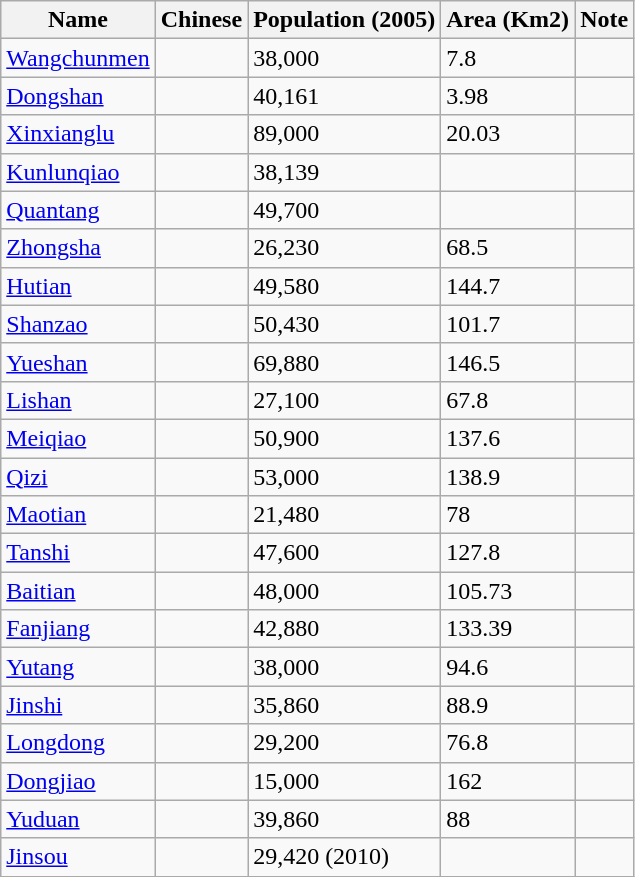<table class="wikitable">
<tr>
<th>Name</th>
<th>Chinese</th>
<th>Population (2005)</th>
<th>Area (Km2)</th>
<th>Note</th>
</tr>
<tr>
<td><a href='#'>Wangchunmen</a></td>
<td></td>
<td>38,000</td>
<td>7.8</td>
<td></td>
</tr>
<tr>
<td><a href='#'>Dongshan</a></td>
<td></td>
<td>40,161</td>
<td>3.98</td>
<td></td>
</tr>
<tr>
<td><a href='#'>Xinxianglu</a></td>
<td></td>
<td>89,000</td>
<td>20.03</td>
<td></td>
</tr>
<tr>
<td><a href='#'>Kunlunqiao</a></td>
<td></td>
<td>38,139</td>
<td></td>
<td></td>
</tr>
<tr>
<td><a href='#'>Quantang</a></td>
<td></td>
<td>49,700</td>
<td></td>
<td></td>
</tr>
<tr>
<td><a href='#'>Zhongsha</a></td>
<td></td>
<td>26,230</td>
<td>68.5</td>
<td></td>
</tr>
<tr>
<td><a href='#'>Hutian</a></td>
<td></td>
<td>49,580</td>
<td>144.7</td>
<td></td>
</tr>
<tr>
<td><a href='#'>Shanzao</a></td>
<td></td>
<td>50,430</td>
<td>101.7</td>
<td></td>
</tr>
<tr>
<td><a href='#'>Yueshan</a></td>
<td></td>
<td>69,880</td>
<td>146.5</td>
<td></td>
</tr>
<tr>
<td><a href='#'>Lishan</a></td>
<td></td>
<td>27,100</td>
<td>67.8</td>
<td></td>
</tr>
<tr>
<td><a href='#'>Meiqiao</a></td>
<td></td>
<td>50,900</td>
<td>137.6</td>
<td></td>
</tr>
<tr>
<td><a href='#'>Qizi</a></td>
<td></td>
<td>53,000</td>
<td>138.9</td>
<td></td>
</tr>
<tr>
<td><a href='#'>Maotian</a></td>
<td></td>
<td>21,480</td>
<td>78</td>
<td></td>
</tr>
<tr>
<td><a href='#'>Tanshi</a></td>
<td></td>
<td>47,600</td>
<td>127.8</td>
<td></td>
</tr>
<tr>
<td><a href='#'>Baitian</a></td>
<td></td>
<td>48,000</td>
<td>105.73</td>
<td></td>
</tr>
<tr>
<td><a href='#'>Fanjiang</a></td>
<td></td>
<td>42,880</td>
<td>133.39</td>
<td></td>
</tr>
<tr>
<td><a href='#'>Yutang</a></td>
<td></td>
<td>38,000</td>
<td>94.6</td>
<td></td>
</tr>
<tr>
<td><a href='#'>Jinshi</a></td>
<td></td>
<td>35,860</td>
<td>88.9</td>
<td></td>
</tr>
<tr>
<td><a href='#'>Longdong</a></td>
<td></td>
<td>29,200</td>
<td>76.8</td>
<td></td>
</tr>
<tr>
<td><a href='#'>Dongjiao</a></td>
<td></td>
<td>15,000</td>
<td>162</td>
<td></td>
</tr>
<tr>
<td><a href='#'>Yuduan</a></td>
<td></td>
<td>39,860</td>
<td>88</td>
<td></td>
</tr>
<tr>
<td><a href='#'>Jinsou</a></td>
<td></td>
<td>29,420 (2010)</td>
<td></td>
<td></td>
</tr>
</table>
